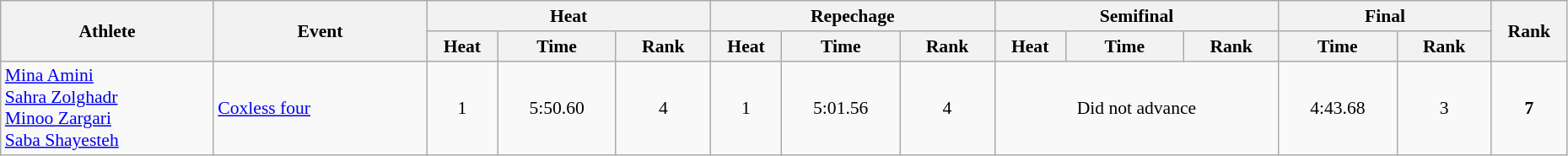<table class="wikitable" width="98%" style="text-align:center; font-size:90%">
<tr>
<th rowspan="2" width="9%">Athlete</th>
<th rowspan="2" width="9%">Event</th>
<th colspan="3" width="12%">Heat</th>
<th colspan="3" width="12%">Repechage</th>
<th colspan="3" width="12%">Semifinal</th>
<th colspan="2" width="9%">Final</th>
<th rowspan="2" width="3%">Rank</th>
</tr>
<tr>
<th width="3%">Heat</th>
<th width="5%">Time</th>
<th>Rank</th>
<th width="3%">Heat</th>
<th width="5%">Time</th>
<th>Rank</th>
<th width="3%">Heat</th>
<th width="5%">Time</th>
<th>Rank</th>
<th width="5%">Time</th>
<th>Rank</th>
</tr>
<tr>
<td align="left"><a href='#'>Mina Amini</a><br><a href='#'>Sahra Zolghadr</a><br><a href='#'>Minoo Zargari</a><br><a href='#'>Saba Shayesteh</a></td>
<td align="left"><a href='#'>Coxless four</a></td>
<td>1</td>
<td>5:50.60</td>
<td>4</td>
<td>1</td>
<td>5:01.56</td>
<td>4 <strong></strong></td>
<td colspan=3>Did not advance</td>
<td>4:43.68</td>
<td>3</td>
<td><strong>7</strong></td>
</tr>
</table>
